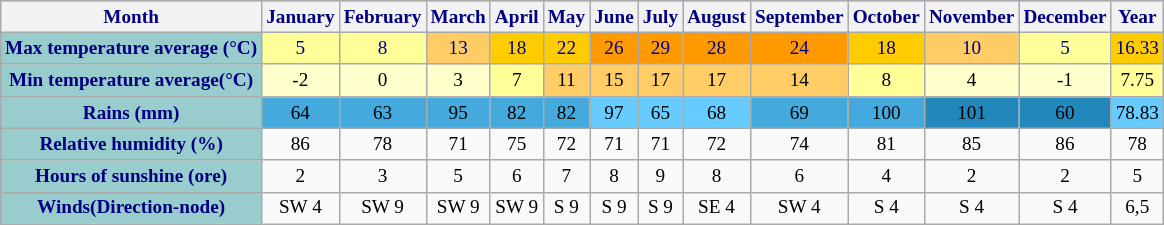<table class="wikitable" style="font-size:80%;margin:auto;text-align:center;">
<tr style="background: #99CCCC; color:#000080;">
<th>Month</th>
<th>January</th>
<th>February</th>
<th>March</th>
<th>April</th>
<th>May</th>
<th>June</th>
<th>July</th>
<th>August</th>
<th>September</th>
<th>October</th>
<th>November</th>
<th>December</th>
<th>Year</th>
</tr>
<tr style="color:#000080;">
<th style="background: #99CCCC;">Max temperature average (°C)</th>
<td style="background: #FFFF99;">5</td>
<td style="background: #FFFF99;">8</td>
<td style="background: #FFCC66;">13</td>
<td style="background: #FFCC00;">18</td>
<td style="background: #FFCC00;">22</td>
<td style="background: #FF9900;">26</td>
<td style="background: #FF9900;">29</td>
<td style="background: #FF9900;">28</td>
<td style="background: #FF9900;">24</td>
<td style="background: #FFCC00;">18</td>
<td style="background: #FFCC66;">10</td>
<td style="background: #FFFF99;">5</td>
<td style="background: #FFCC00;">16.33</td>
</tr>
<tr style="color:black;">
<th style="background: #99CCCC; color:#000080;" height="16;">Min temperature average(°C)</th>
<td style="background: #FFFFCC;">-2</td>
<td style="background: #FFFFCC;">0</td>
<td style="background: #FFFFCC;">3</td>
<td style="background: #FFFF99;">7</td>
<td style="background: #FFCC66;">11</td>
<td style="background: #FFCC66;">15</td>
<td style="background: #FFCC66;">17</td>
<td style="background: #FFCC66;">17</td>
<td style="background: #FFCC66;">14</td>
<td style="background: #FFFF99;">8</td>
<td style="background: #FFFFCC;">4</td>
<td style="background: #FFFFCC;">-1</td>
<td style="background: #FFFF99;">7.75</td>
</tr>
<tr>
<th style="background: #99CCCC; color:#000080;">Rains (mm)</th>
<td style="background: #44AADD;">64</td>
<td style="background: #44AADD;">63</td>
<td style="background: #44AADD;">95</td>
<td style="background: #44AADD;">82</td>
<td style="background: #44AADD;">82</td>
<td style="background: #66CCFF;">97</td>
<td style="background: #66CCFF;">65</td>
<td style="background: #66CCFF;">68</td>
<td style="background: #44AADD;">69</td>
<td style="background: #44AADD;">100</td>
<td style="background: #2288BB;">101</td>
<td style="background: #2288BB;">60</td>
<td style="background: #66CCFF;">78.83</td>
</tr>
<tr>
<th style="background: #99CCCC; color:#000080;">Relative humidity (%)</th>
<td>86</td>
<td>78</td>
<td>71</td>
<td>75</td>
<td>72</td>
<td>71</td>
<td>71</td>
<td>72</td>
<td>74</td>
<td>81</td>
<td>85</td>
<td>86</td>
<td>78</td>
</tr>
<tr>
<th style="background: #99CCCC; color:#000080;">Hours of sunshine (ore)</th>
<td>2</td>
<td>3</td>
<td>5</td>
<td>6</td>
<td>7</td>
<td>8</td>
<td>9</td>
<td>8</td>
<td>6</td>
<td>4</td>
<td>2</td>
<td>2</td>
<td>5</td>
</tr>
<tr>
<th style="background: #99CCCC; color:#000080;">Winds(Direction-node)</th>
<td>SW 4</td>
<td>SW 9</td>
<td>SW 9</td>
<td>SW 9</td>
<td>S 9</td>
<td>S 9</td>
<td>S 9</td>
<td>SE 4</td>
<td>SW 4</td>
<td>S 4</td>
<td>S 4</td>
<td>S 4</td>
<td>6,5</td>
</tr>
</table>
